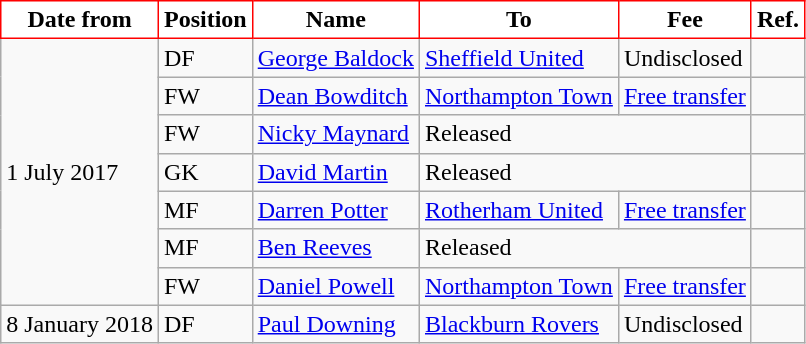<table class="wikitable">
<tr>
<th style="background:#FFFFFF; color:black; border:1px solid red;">Date from</th>
<th style="background:#FFFFFF; color:black; border:1px solid red;">Position</th>
<th style="background:#FFFFFF; color:black; border:1px solid red;">Name</th>
<th style="background:#FFFFFF; color:black; border:1px solid red;">To</th>
<th style="background:#FFFFFF; color:black; border:1px solid red;">Fee</th>
<th style="background:#FFFFFF; color:black; border:1px solid red;">Ref.</th>
</tr>
<tr>
<td rowspan="7">1 July 2017</td>
<td>DF</td>
<td> <a href='#'>George Baldock</a></td>
<td><a href='#'>Sheffield United</a></td>
<td>Undisclosed</td>
<td></td>
</tr>
<tr>
<td>FW</td>
<td> <a href='#'>Dean Bowditch</a></td>
<td><a href='#'>Northampton Town</a></td>
<td><a href='#'>Free transfer</a></td>
<td></td>
</tr>
<tr>
<td>FW</td>
<td> <a href='#'>Nicky Maynard</a></td>
<td colspan="2">Released</td>
<td></td>
</tr>
<tr>
<td>GK</td>
<td> <a href='#'>David Martin</a></td>
<td colspan="2">Released</td>
<td></td>
</tr>
<tr>
<td>MF</td>
<td> <a href='#'>Darren Potter</a></td>
<td><a href='#'>Rotherham United</a></td>
<td><a href='#'>Free transfer</a></td>
<td></td>
</tr>
<tr>
<td>MF</td>
<td> <a href='#'>Ben Reeves</a></td>
<td colspan="2">Released</td>
<td></td>
</tr>
<tr>
<td>FW</td>
<td> <a href='#'>Daniel Powell</a></td>
<td><a href='#'>Northampton Town</a></td>
<td><a href='#'>Free transfer</a></td>
<td></td>
</tr>
<tr>
<td>8 January 2018</td>
<td>DF</td>
<td> <a href='#'>Paul Downing</a></td>
<td><a href='#'>Blackburn Rovers</a></td>
<td>Undisclosed</td>
<td></td>
</tr>
</table>
